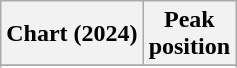<table class="wikitable plainrowheaders" style="text-align:center">
<tr>
<th scope="col">Chart (2024)</th>
<th scope="col">Peak<br> position</th>
</tr>
<tr>
</tr>
<tr>
</tr>
</table>
